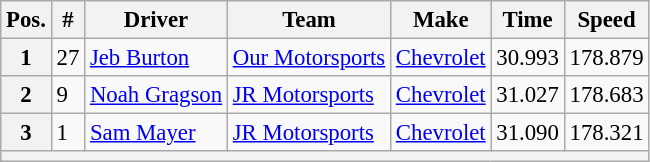<table class="wikitable" style="font-size:95%">
<tr>
<th>Pos.</th>
<th>#</th>
<th>Driver</th>
<th>Team</th>
<th>Make</th>
<th>Time</th>
<th>Speed</th>
</tr>
<tr>
<th>1</th>
<td>27</td>
<td><a href='#'>Jeb Burton</a></td>
<td><a href='#'>Our Motorsports</a></td>
<td><a href='#'>Chevrolet</a></td>
<td>30.993</td>
<td>178.879</td>
</tr>
<tr>
<th>2</th>
<td>9</td>
<td><a href='#'>Noah Gragson</a></td>
<td><a href='#'>JR Motorsports</a></td>
<td><a href='#'>Chevrolet</a></td>
<td>31.027</td>
<td>178.683</td>
</tr>
<tr>
<th>3</th>
<td>1</td>
<td><a href='#'>Sam Mayer</a></td>
<td><a href='#'>JR Motorsports</a></td>
<td><a href='#'>Chevrolet</a></td>
<td>31.090</td>
<td>178.321</td>
</tr>
<tr>
<th colspan="7"></th>
</tr>
</table>
